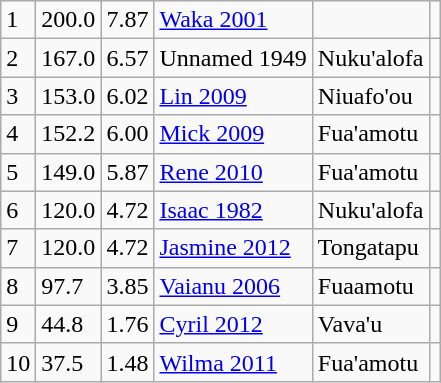<table class="wikitable">
<tr>
<td>1</td>
<td>200.0</td>
<td>7.87</td>
<td><a href='#'>Waka 2001</a></td>
<td></td>
<td></td>
</tr>
<tr>
<td>2</td>
<td>167.0</td>
<td>6.57</td>
<td>Unnamed 1949</td>
<td>Nuku'alofa</td>
<td></td>
</tr>
<tr>
<td>3</td>
<td>153.0</td>
<td>6.02</td>
<td><a href='#'>Lin 2009</a></td>
<td>Niuafo'ou</td>
<td></td>
</tr>
<tr>
<td>4</td>
<td>152.2</td>
<td>6.00</td>
<td><a href='#'>Mick 2009</a></td>
<td>Fua'amotu</td>
<td></td>
</tr>
<tr>
<td>5</td>
<td>149.0</td>
<td>5.87</td>
<td><a href='#'>Rene 2010</a></td>
<td>Fua'amotu</td>
<td></td>
</tr>
<tr>
<td>6</td>
<td>120.0</td>
<td>4.72</td>
<td><a href='#'>Isaac 1982</a></td>
<td>Nuku'alofa</td>
<td></td>
</tr>
<tr>
<td>7</td>
<td>120.0</td>
<td>4.72</td>
<td><a href='#'>Jasmine 2012</a></td>
<td>Tongatapu</td>
<td></td>
</tr>
<tr>
<td>8</td>
<td>97.7</td>
<td>3.85</td>
<td><a href='#'>Vaianu 2006</a></td>
<td>Fuaamotu</td>
<td></td>
</tr>
<tr>
<td>9</td>
<td>44.8</td>
<td>1.76</td>
<td><a href='#'>Cyril 2012</a></td>
<td>Vava'u</td>
<td></td>
</tr>
<tr>
<td>10</td>
<td>37.5</td>
<td>1.48</td>
<td><a href='#'>Wilma 2011</a></td>
<td>Fua'amotu</td>
<td></td>
</tr>
</table>
